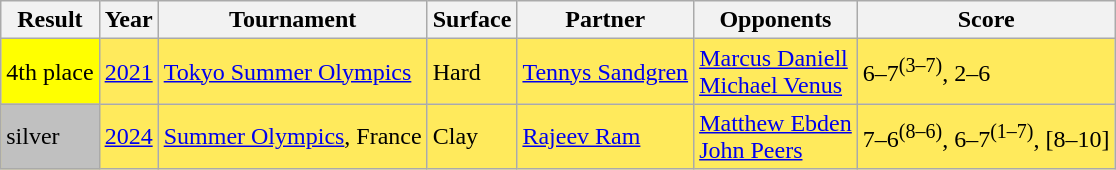<table class="sortable wikitable">
<tr>
<th>Result</th>
<th>Year</th>
<th>Tournament</th>
<th>Surface</th>
<th>Partner</th>
<th>Opponents</th>
<th class=unsortable>Score</th>
</tr>
<tr bgcolor=FFEA5C>
<td bgcolor=yellow>4th place</td>
<td><a href='#'>2021</a></td>
<td><a href='#'>Tokyo Summer Olympics</a></td>
<td>Hard</td>
<td> <a href='#'>Tennys Sandgren</a></td>
<td> <a href='#'>Marcus Daniell</a> <br>  <a href='#'>Michael Venus</a></td>
<td>6–7<sup>(3–7)</sup>, 2–6</td>
</tr>
<tr bgcolor=FFEA5C>
<td bgcolor=silver>silver</td>
<td><a href='#'>2024</a></td>
<td><a href='#'>Summer Olympics</a>, France</td>
<td>Clay</td>
<td> <a href='#'>Rajeev Ram</a></td>
<td> <a href='#'>Matthew Ebden</a> <br>  <a href='#'>John Peers</a></td>
<td>7–6<sup>(8–6)</sup>, 6–7<sup>(1–7)</sup>, [8–10]</td>
</tr>
</table>
